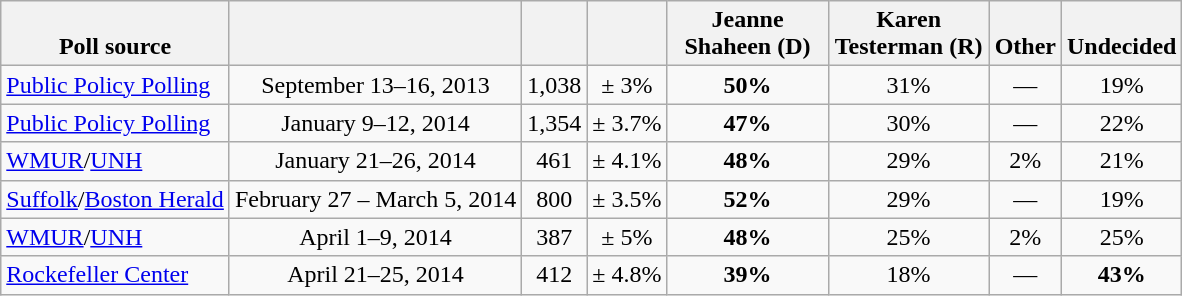<table class="wikitable" style="text-align:center">
<tr valign= bottom>
<th>Poll source</th>
<th></th>
<th></th>
<th></th>
<th style="width:100px;">Jeanne<br>Shaheen (D)</th>
<th style="width:100px;">Karen<br>Testerman (R)</th>
<th>Other</th>
<th>Undecided</th>
</tr>
<tr>
<td align=left><a href='#'>Public Policy Polling</a></td>
<td>September 13–16, 2013</td>
<td>1,038</td>
<td>± 3%</td>
<td><strong>50%</strong></td>
<td>31%</td>
<td>—</td>
<td>19%</td>
</tr>
<tr>
<td align=left><a href='#'>Public Policy Polling</a></td>
<td>January 9–12, 2014</td>
<td>1,354</td>
<td>± 3.7%</td>
<td><strong>47%</strong></td>
<td>30%</td>
<td>—</td>
<td>22%</td>
</tr>
<tr>
<td align=left><a href='#'>WMUR</a>/<a href='#'>UNH</a></td>
<td>January 21–26, 2014</td>
<td>461</td>
<td>± 4.1%</td>
<td><strong>48%</strong></td>
<td>29%</td>
<td>2%</td>
<td>21%</td>
</tr>
<tr>
<td align=left><a href='#'>Suffolk</a>/<a href='#'>Boston Herald</a></td>
<td>February 27 – March 5, 2014</td>
<td>800</td>
<td>± 3.5%</td>
<td><strong>52%</strong></td>
<td>29%</td>
<td>—</td>
<td>19%</td>
</tr>
<tr>
<td align=left><a href='#'>WMUR</a>/<a href='#'>UNH</a></td>
<td>April 1–9, 2014</td>
<td>387</td>
<td>± 5%</td>
<td><strong>48%</strong></td>
<td>25%</td>
<td>2%</td>
<td>25%</td>
</tr>
<tr>
<td align=left><a href='#'>Rockefeller Center</a></td>
<td>April 21–25, 2014</td>
<td>412</td>
<td>± 4.8%</td>
<td><strong>39%</strong></td>
<td>18%</td>
<td>—</td>
<td><strong>43%</strong></td>
</tr>
</table>
